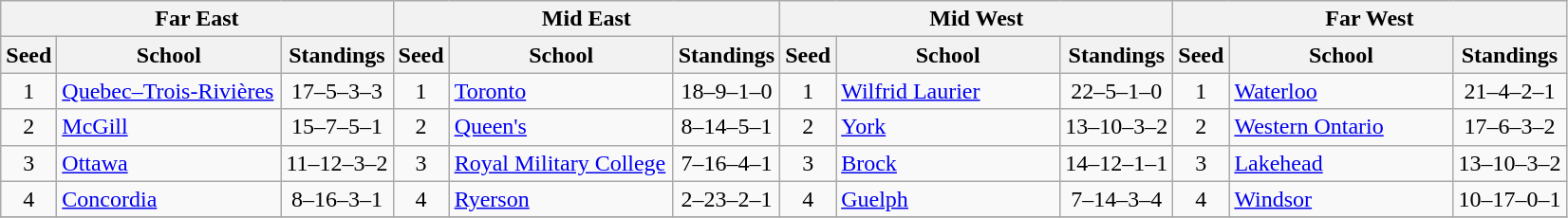<table class="wikitable">
<tr>
<th colspan=3>Far East</th>
<th colspan=3>Mid East</th>
<th colspan=3>Mid West</th>
<th colspan=3>Far West</th>
</tr>
<tr>
<th>Seed</th>
<th style="width:150px">School</th>
<th>Standings</th>
<th>Seed</th>
<th style="width:150px">School</th>
<th>Standings</th>
<th>Seed</th>
<th style="width:150px">School</th>
<th>Standings</th>
<th>Seed</th>
<th style="width:150px">School</th>
<th>Standings</th>
</tr>
<tr>
<td align=center>1</td>
<td><a href='#'>Quebec–Trois-Rivières</a></td>
<td align=center>17–5–3–3</td>
<td align=center>1</td>
<td><a href='#'>Toronto</a></td>
<td align=center>18–9–1–0</td>
<td align=center>1</td>
<td><a href='#'>Wilfrid Laurier</a></td>
<td align=center>22–5–1–0</td>
<td align=center>1</td>
<td><a href='#'>Waterloo</a></td>
<td align=center>21–4–2–1</td>
</tr>
<tr>
<td align=center>2</td>
<td><a href='#'>McGill</a></td>
<td align=center>15–7–5–1</td>
<td align=center>2</td>
<td><a href='#'>Queen's</a></td>
<td align=center>8–14–5–1</td>
<td align=center>2</td>
<td><a href='#'>York</a></td>
<td align=center>13–10–3–2</td>
<td align=center>2</td>
<td><a href='#'>Western Ontario</a></td>
<td align=center>17–6–3–2</td>
</tr>
<tr>
<td align=center>3</td>
<td><a href='#'>Ottawa</a></td>
<td align=center>11–12–3–2</td>
<td align=center>3</td>
<td><a href='#'>Royal Military College</a></td>
<td align=center>7–16–4–1</td>
<td align=center>3</td>
<td><a href='#'>Brock</a></td>
<td align=center>14–12–1–1</td>
<td align=center>3</td>
<td><a href='#'>Lakehead</a></td>
<td align=center>13–10–3–2</td>
</tr>
<tr>
<td align=center>4</td>
<td><a href='#'>Concordia</a></td>
<td align=center>8–16–3–1</td>
<td align=center>4</td>
<td><a href='#'>Ryerson</a></td>
<td align=center>2–23–2–1</td>
<td align=center>4</td>
<td><a href='#'>Guelph</a></td>
<td align=center>7–14–3–4</td>
<td align=center>4</td>
<td><a href='#'>Windsor</a></td>
<td align=center>10–17–0–1</td>
</tr>
<tr>
</tr>
</table>
